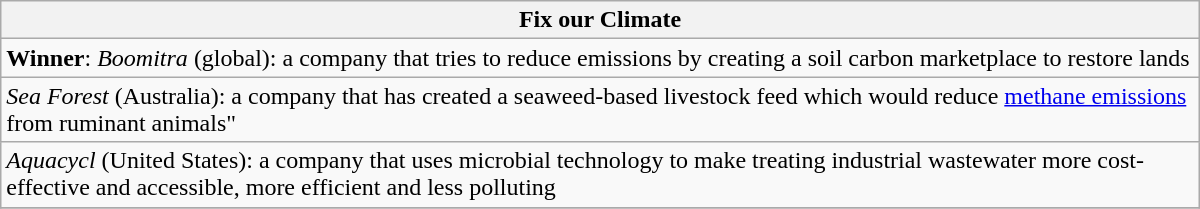<table class="wikitable" style="float:left; float:none;" width="800px">
<tr a>
<th>Fix our Climate</th>
</tr>
<tr>
<td><strong>Winner</strong>: <em>Boomitra</em> (global): a company that tries to reduce emissions by creating a soil carbon marketplace to restore lands</td>
</tr>
<tr>
<td><em>Sea Forest</em> (Australia): a company that has created a seaweed-based livestock feed which would reduce <a href='#'>methane emissions</a> from ruminant animals"</td>
</tr>
<tr>
<td><em>Aquacycl</em> (United States): a company that uses microbial technology to make treating industrial wastewater more cost-effective and accessible, more efficient and less polluting</td>
</tr>
<tr>
</tr>
</table>
